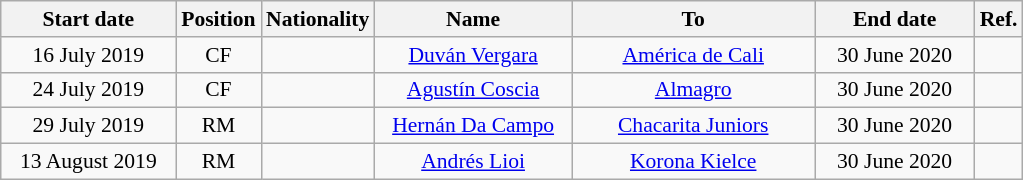<table class="wikitable" style="text-align:center; font-size:90%; ">
<tr>
<th style="background:#; color:#; width:110px;">Start date</th>
<th style="background:#; color:#; width:50px;">Position</th>
<th style="background:#; color:#; width:50px;">Nationality</th>
<th style="background:#; color:#; width:125px;">Name</th>
<th style="background:#; color:#; width:155px;">To</th>
<th style="background:#; color:#; width:100px;">End date</th>
<th style="background:#; color:#; width:25px;">Ref.</th>
</tr>
<tr>
<td>16 July 2019</td>
<td>CF</td>
<td></td>
<td><a href='#'>Duván Vergara</a></td>
<td> <a href='#'>América de Cali</a></td>
<td>30 June 2020</td>
<td></td>
</tr>
<tr>
<td>24 July 2019</td>
<td>CF</td>
<td></td>
<td><a href='#'>Agustín Coscia</a></td>
<td> <a href='#'>Almagro</a></td>
<td>30 June 2020</td>
<td></td>
</tr>
<tr>
<td>29 July 2019</td>
<td>RM</td>
<td></td>
<td><a href='#'>Hernán Da Campo</a></td>
<td> <a href='#'>Chacarita Juniors</a></td>
<td>30 June 2020</td>
<td></td>
</tr>
<tr>
<td>13 August 2019</td>
<td>RM</td>
<td></td>
<td><a href='#'>Andrés Lioi</a></td>
<td> <a href='#'>Korona Kielce</a></td>
<td>30 June 2020</td>
<td></td>
</tr>
</table>
